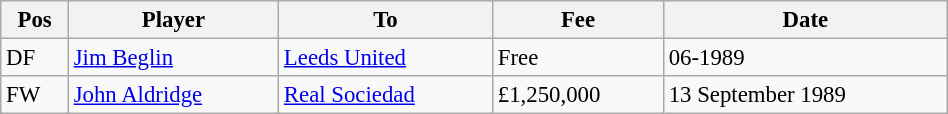<table width=50% class="wikitable" style="text-align:center; font-size:95%; text-align:left">
<tr>
<th><strong>Pos</strong></th>
<th><strong>Player</strong></th>
<th><strong>To</strong></th>
<th><strong>Fee</strong></th>
<th><strong>Date</strong></th>
</tr>
<tr --->
<td>DF</td>
<td> <a href='#'>Jim Beglin</a></td>
<td> <a href='#'>Leeds United</a></td>
<td>Free</td>
<td>06-1989</td>
</tr>
<tr --->
<td>FW</td>
<td> <a href='#'>John Aldridge</a></td>
<td> <a href='#'>Real Sociedad</a></td>
<td>£1,250,000</td>
<td>13 September 1989</td>
</tr>
</table>
